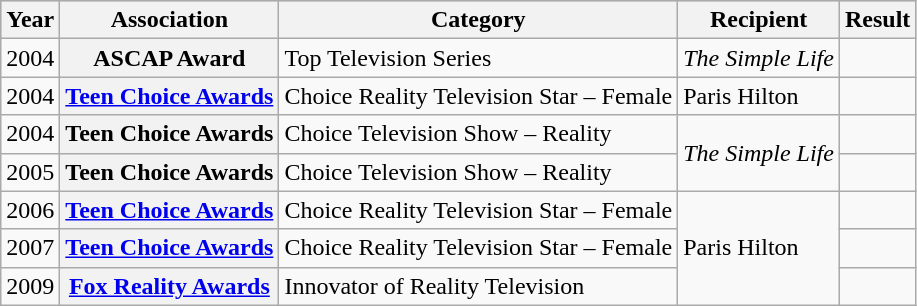<table class="wikitable plainrowheaders sortable">
<tr style="background:#ccc; text-align:center;">
<th scope="col">Year</th>
<th scope="col">Association</th>
<th scope="col">Category</th>
<th scope="col">Recipient</th>
<th scope="col">Result</th>
</tr>
<tr>
<td style="text-align:center;">2004</td>
<th scope="row">ASCAP Award</th>
<td>Top Television Series</td>
<td><em>The Simple Life</em></td>
<td></td>
</tr>
<tr>
<td style="text-align:center;">2004</td>
<th scope="row"><a href='#'>Teen Choice Awards</a></th>
<td>Choice Reality Television Star – Female</td>
<td>Paris Hilton</td>
<td></td>
</tr>
<tr>
<td style="text-align:center;">2004</td>
<th scope="row">Teen Choice Awards</th>
<td>Choice Television Show – Reality</td>
<td rowspan="2"><em>The Simple Life</em></td>
<td></td>
</tr>
<tr>
<td style="text-align:center;">2005</td>
<th scope="row">Teen Choice Awards</th>
<td>Choice Television Show – Reality</td>
<td></td>
</tr>
<tr>
<td style="text-align:center;">2006</td>
<th scope="row"><a href='#'>Teen Choice Awards</a></th>
<td>Choice Reality Television Star – Female</td>
<td rowspan="3">Paris Hilton</td>
<td></td>
</tr>
<tr>
<td style="text-align:center;">2007</td>
<th scope="row"><a href='#'>Teen Choice Awards</a></th>
<td>Choice Reality Television Star – Female</td>
<td></td>
</tr>
<tr>
<td style="text-align:center;">2009</td>
<th scope="row"><a href='#'>Fox Reality Awards</a></th>
<td>Innovator of Reality Television</td>
<td></td>
</tr>
</table>
